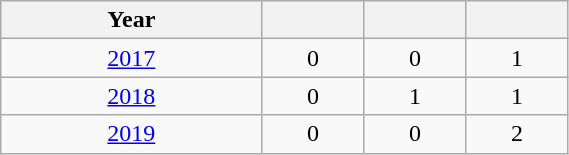<table class="wikitable" width=30% style="font-size:100%; text-align:center;">
<tr>
<th>Year</th>
<th></th>
<th></th>
<th></th>
</tr>
<tr>
<td><a href='#'>2017</a></td>
<td>0</td>
<td>0</td>
<td>1</td>
</tr>
<tr>
<td><a href='#'>2018</a></td>
<td>0</td>
<td>1</td>
<td>1</td>
</tr>
<tr>
<td><a href='#'>2019</a></td>
<td>0</td>
<td>0</td>
<td>2</td>
</tr>
</table>
